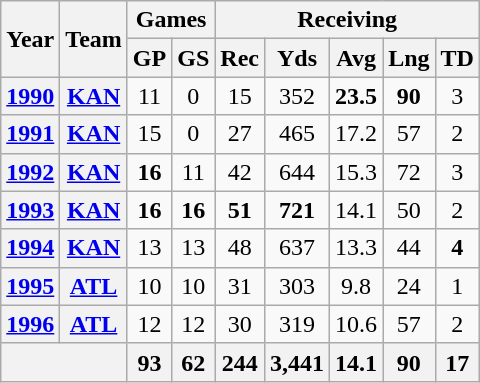<table class="wikitable" style="text-align:center">
<tr>
<th rowspan="2">Year</th>
<th rowspan="2">Team</th>
<th colspan="2">Games</th>
<th colspan="5">Receiving</th>
</tr>
<tr>
<th>GP</th>
<th>GS</th>
<th>Rec</th>
<th>Yds</th>
<th>Avg</th>
<th>Lng</th>
<th>TD</th>
</tr>
<tr>
<th><a href='#'>1990</a></th>
<th><a href='#'>KAN</a></th>
<td>11</td>
<td>0</td>
<td>15</td>
<td>352</td>
<td><strong>23.5</strong></td>
<td><strong>90</strong></td>
<td>3</td>
</tr>
<tr>
<th><a href='#'>1991</a></th>
<th><a href='#'>KAN</a></th>
<td>15</td>
<td>0</td>
<td>27</td>
<td>465</td>
<td>17.2</td>
<td>57</td>
<td>2</td>
</tr>
<tr>
<th><a href='#'>1992</a></th>
<th><a href='#'>KAN</a></th>
<td><strong>16</strong></td>
<td>11</td>
<td>42</td>
<td>644</td>
<td>15.3</td>
<td>72</td>
<td>3</td>
</tr>
<tr>
<th><a href='#'>1993</a></th>
<th><a href='#'>KAN</a></th>
<td><strong>16</strong></td>
<td><strong>16</strong></td>
<td><strong>51</strong></td>
<td><strong>721</strong></td>
<td>14.1</td>
<td>50</td>
<td>2</td>
</tr>
<tr>
<th><a href='#'>1994</a></th>
<th><a href='#'>KAN</a></th>
<td>13</td>
<td>13</td>
<td>48</td>
<td>637</td>
<td>13.3</td>
<td>44</td>
<td><strong>4</strong></td>
</tr>
<tr>
<th><a href='#'>1995</a></th>
<th><a href='#'>ATL</a></th>
<td>10</td>
<td>10</td>
<td>31</td>
<td>303</td>
<td>9.8</td>
<td>24</td>
<td>1</td>
</tr>
<tr>
<th><a href='#'>1996</a></th>
<th><a href='#'>ATL</a></th>
<td>12</td>
<td>12</td>
<td>30</td>
<td>319</td>
<td>10.6</td>
<td>57</td>
<td>2</td>
</tr>
<tr>
<th colspan="2"></th>
<th>93</th>
<th>62</th>
<th>244</th>
<th>3,441</th>
<th>14.1</th>
<th>90</th>
<th>17</th>
</tr>
</table>
